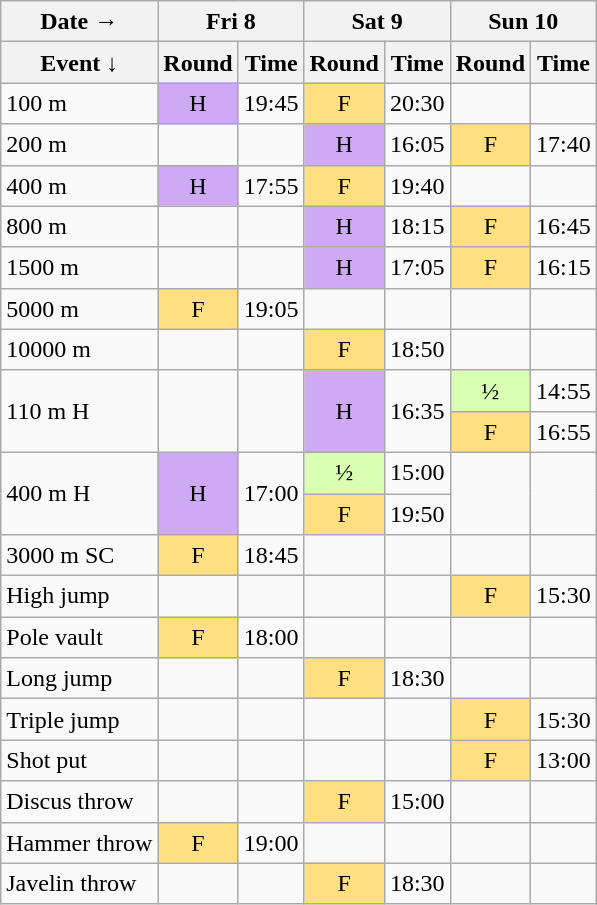<table class="wikitable" style="font-size:100%; line-height:1.25em;">
<tr align="center">
<th>Date →</th>
<th colspan="2">Fri 8</th>
<th colspan="2">Sat 9</th>
<th colspan="2">Sun 10</th>
</tr>
<tr>
<th>Event ↓</th>
<th>Round</th>
<th>Time</th>
<th>Round</th>
<th>Time</th>
<th>Round</th>
<th>Time</th>
</tr>
<tr align="center">
<td align="left">100 m</td>
<td bgcolor="#D0A9F5">H</td>
<td>19:45</td>
<td bgcolor="#FFDF80">F</td>
<td>20:30</td>
<td></td>
<td></td>
</tr>
<tr align="center">
<td align="left">200 m</td>
<td></td>
<td></td>
<td bgcolor="#D0A9F5">H</td>
<td>16:05</td>
<td bgcolor="#FFDF80">F</td>
<td>17:40</td>
</tr>
<tr align="center">
<td align="left">400 m</td>
<td bgcolor="#D0A9F5">H</td>
<td>17:55</td>
<td bgcolor="#FFDF80">F</td>
<td>19:40</td>
<td></td>
<td></td>
</tr>
<tr align="center">
<td align="left">800 m</td>
<td></td>
<td></td>
<td bgcolor="#D0A9F5">H</td>
<td>18:15</td>
<td bgcolor="#FFDF80">F</td>
<td>16:45</td>
</tr>
<tr align="center">
<td align="left">1500 m</td>
<td></td>
<td></td>
<td bgcolor="#D0A9F5">H</td>
<td>17:05</td>
<td bgcolor="#FFDF80">F</td>
<td>16:15</td>
</tr>
<tr align="center">
<td align="left">5000 m</td>
<td bgcolor="#FFDF80">F</td>
<td>19:05</td>
<td></td>
<td></td>
<td></td>
<td></td>
</tr>
<tr align="center">
<td align="left">10000 m</td>
<td></td>
<td></td>
<td bgcolor="#FFDF80">F</td>
<td>18:50</td>
<td></td>
<td></td>
</tr>
<tr align="center">
<td align="left" rowspan="2">110 m H</td>
<td rowspan="2"></td>
<td rowspan="2"></td>
<td rowspan="2" bgcolor="#D0A9F5">H</td>
<td rowspan="2">16:35</td>
<td bgcolor="#D9FFB2">½</td>
<td>14:55</td>
</tr>
<tr align="center">
<td bgcolor="#FFDF80">F</td>
<td>16:55</td>
</tr>
<tr align="center">
<td align="left" rowspan="2">400 m H</td>
<td rowspan="2" bgcolor="#D0A9F5">H</td>
<td rowspan="2">17:00</td>
<td bgcolor="#D9FFB2">½</td>
<td>15:00</td>
<td rowspan="2"></td>
<td rowspan="2"></td>
</tr>
<tr align="center">
<td bgcolor="#FFDF80">F</td>
<td>19:50</td>
</tr>
<tr align="center">
<td align="left">3000 m SC</td>
<td bgcolor="#FFDF80">F</td>
<td>18:45</td>
<td></td>
<td></td>
<td></td>
<td></td>
</tr>
<tr align="center">
<td align="left">High jump</td>
<td></td>
<td></td>
<td></td>
<td></td>
<td bgcolor="#FFDF80">F</td>
<td>15:30</td>
</tr>
<tr align="center">
<td align="left">Pole vault</td>
<td bgcolor="#FFDF80">F</td>
<td>18:00</td>
<td></td>
<td></td>
<td></td>
<td></td>
</tr>
<tr align="center">
<td align="left">Long jump</td>
<td></td>
<td></td>
<td bgcolor="#FFDF80">F</td>
<td>18:30</td>
<td></td>
<td></td>
</tr>
<tr align="center">
<td align="left">Triple jump</td>
<td></td>
<td></td>
<td></td>
<td></td>
<td bgcolor="#FFDF80">F</td>
<td>15:30</td>
</tr>
<tr align="center">
<td align="left">Shot put</td>
<td></td>
<td></td>
<td></td>
<td></td>
<td bgcolor="#FFDF80">F</td>
<td>13:00</td>
</tr>
<tr align="center">
<td align="left">Discus throw</td>
<td></td>
<td></td>
<td bgcolor="#FFDF80">F</td>
<td>15:00</td>
<td></td>
<td></td>
</tr>
<tr align="center">
<td align="left">Hammer throw</td>
<td bgcolor="#FFDF80">F</td>
<td>19:00</td>
<td></td>
<td></td>
<td></td>
<td></td>
</tr>
<tr align="center">
<td align="left">Javelin throw</td>
<td></td>
<td></td>
<td bgcolor="#FFDF80">F</td>
<td>18:30</td>
<td></td>
<td></td>
</tr>
</table>
